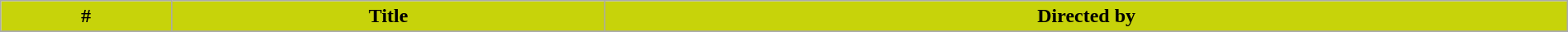<table class="wikitable plainrowheaders"  style="width:100%; background:#fff;">
<tr>
<th style="background: #C7D30A;">#</th>
<th style="background: #C7D30A;">Title</th>
<th style="background: #C7D30A;">Directed by</th>
</tr>
<tr>
</tr>
</table>
